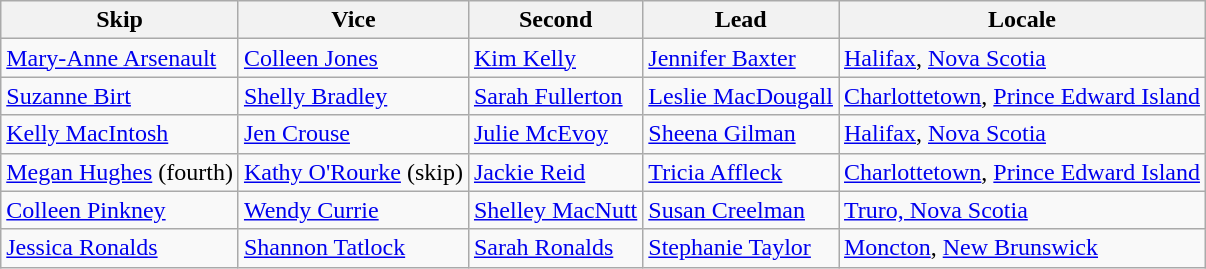<table class="wikitable">
<tr>
<th>Skip</th>
<th>Vice</th>
<th>Second</th>
<th>Lead</th>
<th>Locale</th>
</tr>
<tr>
<td><a href='#'>Mary-Anne Arsenault</a></td>
<td><a href='#'>Colleen Jones</a></td>
<td><a href='#'>Kim Kelly</a></td>
<td><a href='#'>Jennifer Baxter</a></td>
<td> <a href='#'>Halifax</a>, <a href='#'>Nova Scotia</a></td>
</tr>
<tr>
<td><a href='#'>Suzanne Birt</a></td>
<td><a href='#'>Shelly Bradley</a></td>
<td><a href='#'>Sarah Fullerton</a></td>
<td><a href='#'>Leslie MacDougall</a></td>
<td> <a href='#'>Charlottetown</a>, <a href='#'>Prince Edward Island</a></td>
</tr>
<tr>
<td><a href='#'>Kelly MacIntosh</a></td>
<td><a href='#'>Jen Crouse</a></td>
<td><a href='#'>Julie McEvoy</a></td>
<td><a href='#'>Sheena Gilman</a></td>
<td> <a href='#'>Halifax</a>, <a href='#'>Nova Scotia</a></td>
</tr>
<tr>
<td><a href='#'>Megan Hughes</a> (fourth)</td>
<td><a href='#'>Kathy O'Rourke</a> (skip)</td>
<td><a href='#'>Jackie Reid</a></td>
<td><a href='#'>Tricia Affleck</a></td>
<td> <a href='#'>Charlottetown</a>, <a href='#'>Prince Edward Island</a></td>
</tr>
<tr>
<td><a href='#'>Colleen Pinkney</a></td>
<td><a href='#'>Wendy Currie</a></td>
<td><a href='#'>Shelley MacNutt</a></td>
<td><a href='#'>Susan Creelman</a></td>
<td> <a href='#'>Truro, Nova Scotia</a></td>
</tr>
<tr>
<td><a href='#'>Jessica Ronalds</a></td>
<td><a href='#'>Shannon Tatlock</a></td>
<td><a href='#'>Sarah Ronalds</a></td>
<td><a href='#'>Stephanie Taylor</a></td>
<td> <a href='#'>Moncton</a>, <a href='#'>New Brunswick</a></td>
</tr>
</table>
